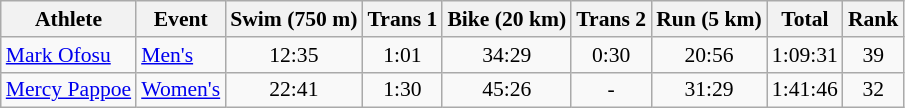<table class="wikitable" border="1" style="font-size:90%">
<tr>
<th>Athlete</th>
<th>Event</th>
<th>Swim (750 m)</th>
<th>Trans 1</th>
<th>Bike (20 km)</th>
<th>Trans 2</th>
<th>Run (5 km)</th>
<th>Total</th>
<th>Rank</th>
</tr>
<tr align=center>
<td align=left><a href='#'>Mark Ofosu</a></td>
<td align=left rowspan=1><a href='#'>Men's</a></td>
<td>12:35</td>
<td>1:01</td>
<td>34:29</td>
<td>0:30</td>
<td>20:56</td>
<td>1:09:31</td>
<td>39</td>
</tr>
<tr align=center>
<td align=left><a href='#'>Mercy Pappoe</a></td>
<td align=left rowspan=1><a href='#'>Women's</a></td>
<td>22:41</td>
<td>1:30</td>
<td>45:26</td>
<td>-</td>
<td>31:29</td>
<td>1:41:46</td>
<td>32</td>
</tr>
</table>
